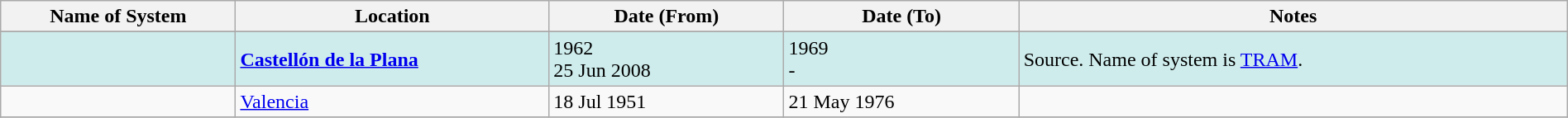<table class="wikitable" width=100%>
<tr>
<th width=15%>Name of System</th>
<th width=20%>Location</th>
<th width=15%>Date (From)</th>
<th width=15%>Date (To)</th>
<th width=35%>Notes</th>
</tr>
<tr>
</tr>
<tr style="background:#CFECEC">
<td> </td>
<td><strong><a href='#'>Castellón de la Plana</a></strong></td>
<td>1962<br>25 Jun 2008</td>
<td>1969<br>-</td>
<td>Source.  Name of system is <a href='#'>TRAM</a>.</td>
</tr>
<tr>
<td> </td>
<td><a href='#'>Valencia</a></td>
<td>18 Jul 1951</td>
<td>21 May 1976</td>
<td> </td>
</tr>
<tr>
</tr>
</table>
